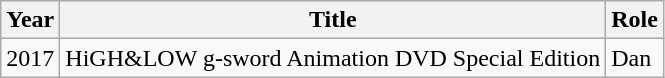<table class="wikitable">
<tr>
<th>Year</th>
<th>Title</th>
<th>Role</th>
</tr>
<tr>
<td>2017</td>
<td>HiGH&LOW g-sword Animation DVD Special Edition</td>
<td>Dan</td>
</tr>
</table>
